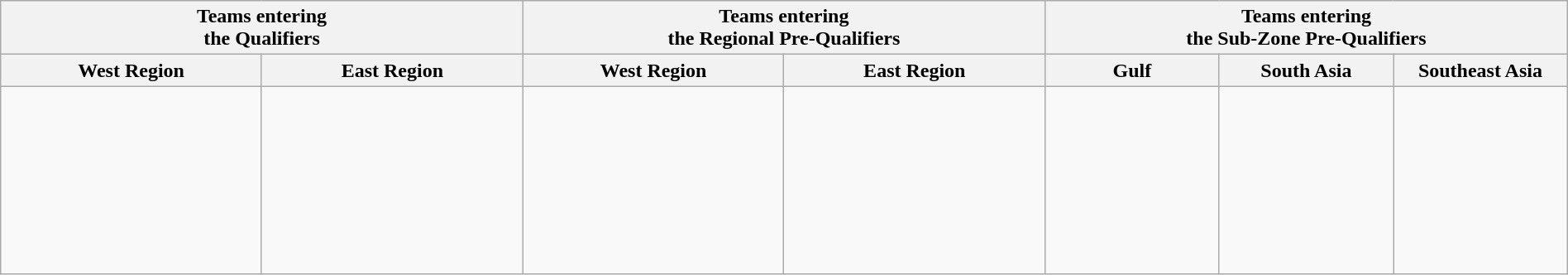<table class="wikitable" style="width:100%;">
<tr>
<th width=30% colspan=2>Teams entering<br>the Qualifiers</th>
<th width=30% colspan=2>Teams entering<br>the Regional Pre-Qualifiers</th>
<th width=40% colspan=3>Teams entering<br>the Sub-Zone Pre-Qualifiers</th>
</tr>
<tr>
<th width=15%>West Region</th>
<th width=15%>East Region</th>
<th width=15%>West Region</th>
<th width=15%>East Region</th>
<th width=10%>Gulf</th>
<th width=10%>South Asia</th>
<th width=10%>Southeast Asia</th>
</tr>
<tr>
<td valign=top><br><br>
<br>
<br>
<br>
<br>
<br>
<br>
</td>
<td valign=top><br><br>
<br>
<br>
<br>
<br>
<br>
<br>
</td>
<td valign=top><br></td>
<td valign=top><br><br>
<br>
</td>
<td valign=top><br><br>
<br>
<br>
</td>
<td valign=top><br><br>
<br>
<br>
<br>
</td>
<td valign=top><br><br>
<br>
<br>
<br>
<br>
</td>
</tr>
</table>
